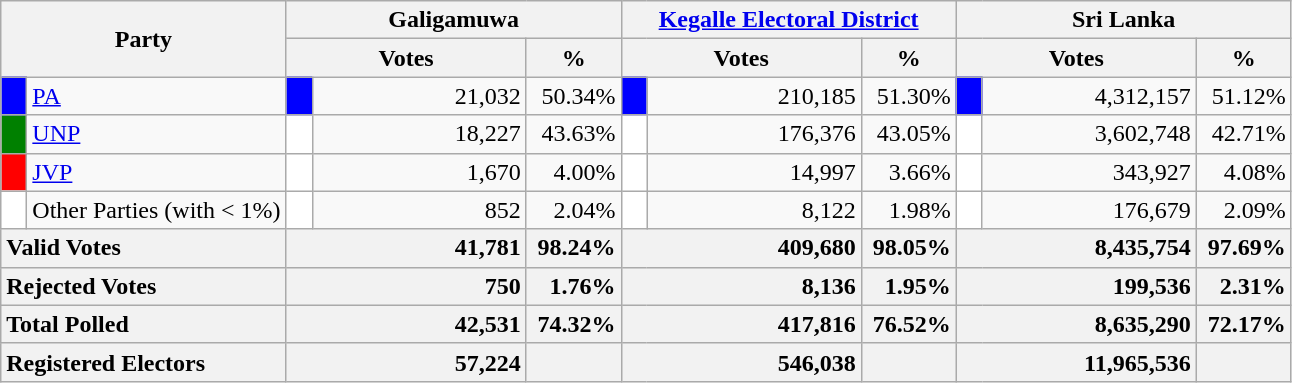<table class="wikitable">
<tr>
<th colspan="2" width="144px"rowspan="2">Party</th>
<th colspan="3" width="216px">Galigamuwa</th>
<th colspan="3" width="216px"><a href='#'>Kegalle Electoral District</a></th>
<th colspan="3" width="216px">Sri Lanka</th>
</tr>
<tr>
<th colspan="2" width="144px">Votes</th>
<th>%</th>
<th colspan="2" width="144px">Votes</th>
<th>%</th>
<th colspan="2" width="144px">Votes</th>
<th>%</th>
</tr>
<tr>
<td style="background-color:blue;" width="10px"></td>
<td style="text-align:left;"><a href='#'>PA</a></td>
<td style="background-color:blue;" width="10px"></td>
<td style="text-align:right;">21,032</td>
<td style="text-align:right;">50.34%</td>
<td style="background-color:blue;" width="10px"></td>
<td style="text-align:right;">210,185</td>
<td style="text-align:right;">51.30%</td>
<td style="background-color:blue;" width="10px"></td>
<td style="text-align:right;">4,312,157</td>
<td style="text-align:right;">51.12%</td>
</tr>
<tr>
<td style="background-color:green;" width="10px"></td>
<td style="text-align:left;"><a href='#'>UNP</a></td>
<td style="background-color:white;" width="10px"></td>
<td style="text-align:right;">18,227</td>
<td style="text-align:right;">43.63%</td>
<td style="background-color:white;" width="10px"></td>
<td style="text-align:right;">176,376</td>
<td style="text-align:right;">43.05%</td>
<td style="background-color:white;" width="10px"></td>
<td style="text-align:right;">3,602,748</td>
<td style="text-align:right;">42.71%</td>
</tr>
<tr>
<td style="background-color:red;" width="10px"></td>
<td style="text-align:left;"><a href='#'>JVP</a></td>
<td style="background-color:white;" width="10px"></td>
<td style="text-align:right;">1,670</td>
<td style="text-align:right;">4.00%</td>
<td style="background-color:white;" width="10px"></td>
<td style="text-align:right;">14,997</td>
<td style="text-align:right;">3.66%</td>
<td style="background-color:white;" width="10px"></td>
<td style="text-align:right;">343,927</td>
<td style="text-align:right;">4.08%</td>
</tr>
<tr>
<td style="background-color:white;" width="10px"></td>
<td style="text-align:left;">Other Parties (with < 1%)</td>
<td style="background-color:white;" width="10px"></td>
<td style="text-align:right;">852</td>
<td style="text-align:right;">2.04%</td>
<td style="background-color:white;" width="10px"></td>
<td style="text-align:right;">8,122</td>
<td style="text-align:right;">1.98%</td>
<td style="background-color:white;" width="10px"></td>
<td style="text-align:right;">176,679</td>
<td style="text-align:right;">2.09%</td>
</tr>
<tr>
<th colspan="2" width="144px"style="text-align:left;">Valid Votes</th>
<th style="text-align:right;"colspan="2" width="144px">41,781</th>
<th style="text-align:right;">98.24%</th>
<th style="text-align:right;"colspan="2" width="144px">409,680</th>
<th style="text-align:right;">98.05%</th>
<th style="text-align:right;"colspan="2" width="144px">8,435,754</th>
<th style="text-align:right;">97.69%</th>
</tr>
<tr>
<th colspan="2" width="144px"style="text-align:left;">Rejected Votes</th>
<th style="text-align:right;"colspan="2" width="144px">750</th>
<th style="text-align:right;">1.76%</th>
<th style="text-align:right;"colspan="2" width="144px">8,136</th>
<th style="text-align:right;">1.95%</th>
<th style="text-align:right;"colspan="2" width="144px">199,536</th>
<th style="text-align:right;">2.31%</th>
</tr>
<tr>
<th colspan="2" width="144px"style="text-align:left;">Total Polled</th>
<th style="text-align:right;"colspan="2" width="144px">42,531</th>
<th style="text-align:right;">74.32%</th>
<th style="text-align:right;"colspan="2" width="144px">417,816</th>
<th style="text-align:right;">76.52%</th>
<th style="text-align:right;"colspan="2" width="144px">8,635,290</th>
<th style="text-align:right;">72.17%</th>
</tr>
<tr>
<th colspan="2" width="144px"style="text-align:left;">Registered Electors</th>
<th style="text-align:right;"colspan="2" width="144px">57,224</th>
<th></th>
<th style="text-align:right;"colspan="2" width="144px">546,038</th>
<th></th>
<th style="text-align:right;"colspan="2" width="144px">11,965,536</th>
<th></th>
</tr>
</table>
